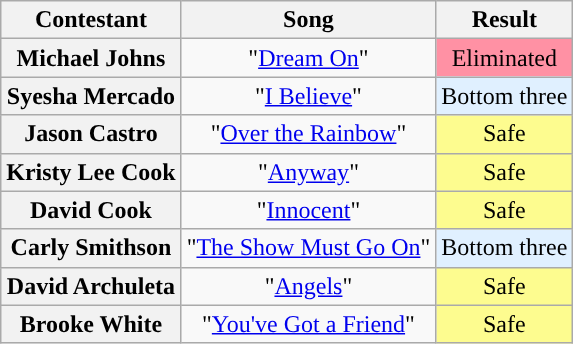<table class="wikitable unsortable" style="text-align:center;">
<tr>
<th scope="col">Contestant</th>
<th scope="col">Song</th>
<th scope="col">Result</th>
</tr>
<tr>
<th scope="row">Michael Johns</th>
<td>"<a href='#'>Dream On</a>"</td>
<td bgcolor="FF91A4">Eliminated</td>
</tr>
<tr>
<th scope="row">Syesha Mercado</th>
<td>"<a href='#'>I Believe</a>"</td>
<td bgcolor="E0F0FF">Bottom three</td>
</tr>
<tr>
<th scope="row">Jason Castro</th>
<td>"<a href='#'>Over the Rainbow</a>"</td>
<td style="background:#FDFC8F">Safe</td>
</tr>
<tr>
<th scope="row">Kristy Lee Cook</th>
<td>"<a href='#'>Anyway</a>"</td>
<td style="background:#FDFC8F">Safe</td>
</tr>
<tr>
<th scope="row">David Cook</th>
<td>"<a href='#'>Innocent</a>"</td>
<td style="background:#FDFC8F">Safe</td>
</tr>
<tr s>
<th scope="row">Carly Smithson</th>
<td>"<a href='#'>The Show Must Go On</a>"</td>
<td bgcolor="E0F0FF">Bottom three</td>
</tr>
<tr>
<th scope="row">David Archuleta</th>
<td>"<a href='#'>Angels</a>"</td>
<td style="background:#FDFC8F">Safe</td>
</tr>
<tr>
<th scope="row">Brooke White</th>
<td>"<a href='#'>You've Got a Friend</a>"</td>
<td style="background:#FDFC8F">Safe</td>
</tr>
</table>
